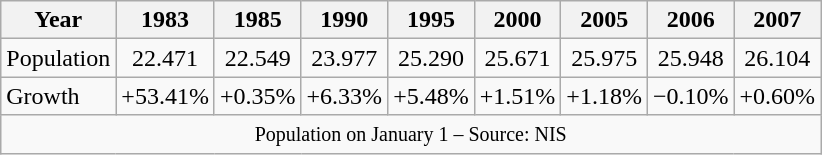<table class="wikitable" align="center">
<tr>
<th>Year</th>
<th>1983</th>
<th>1985</th>
<th>1990</th>
<th>1995</th>
<th>2000</th>
<th>2005</th>
<th>2006</th>
<th>2007</th>
</tr>
<tr>
<td>Population</td>
<td align="center">22.471</td>
<td align="center">22.549</td>
<td align="center">23.977</td>
<td align="center">25.290</td>
<td align="center">25.671</td>
<td align="center">25.975</td>
<td align="center">25.948</td>
<td align="center">26.104</td>
</tr>
<tr>
<td>Growth</td>
<td>+53.41%</td>
<td>+0.35%</td>
<td>+6.33%</td>
<td>+5.48%</td>
<td>+1.51%</td>
<td>+1.18%</td>
<td>−0.10%</td>
<td>+0.60%</td>
</tr>
<tr>
<td colspan="16" align="center"><small>Population on January 1 – Source: NIS</small></td>
</tr>
</table>
